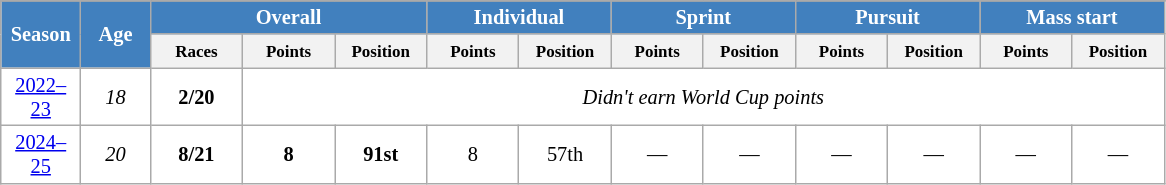<table class="wikitable" style="font-size:85%; text-align:center; border:grey solid 1px; border-collapse:collapse; background:#ffffff;">
<tr class="hintergrundfarbe5">
</tr>
<tr style="background:#efefef;">
<th style="background-color:#4180be; color:white; width:40px;" rowspan="2"> Season </th>
<th style="background-color:#4180be; color:white; width:40px;" rowspan="2">Age</th>
<th colspan="3" style="background-color:#4180be; color:white; width:115px;">Overall</th>
<th colspan="2" style="background-color:#4180be; color:white; width:115px;">Individual</th>
<th colspan="2" style="background-color:#4180be; color:white; width:115px;">Sprint</th>
<th colspan="2" style="background-color:#4180be; color:white; width:115px;">Pursuit</th>
<th colspan="2" style="background-color:#4180be; color:white; width:115px;">Mass start</th>
</tr>
<tr class="hintergrundfarbe5">
<th style="width:55px;"><small>Races</small></th>
<th style="width:55px;"><small>Points</small></th>
<th style="width:55px;"><small>Position</small></th>
<th style="width:55px;"><small>Points</small></th>
<th style="width:55px;"><small>Position</small></th>
<th style="width:55px;"><small>Points</small></th>
<th style="width:55px;"><small>Position</small></th>
<th style="width:55px;"><small>Points</small></th>
<th style="width:55px;"><small>Position</small></th>
<th style="width:55px;"><small>Points</small></th>
<th style="width:55px;"><small>Position</small></th>
</tr>
<tr>
<td><a href='#'>2022–23</a></td>
<td><em>18</em></td>
<td><strong>2/20</strong></td>
<td colspan=10 align=center><em>Didn't earn World Cup points</em></td>
</tr>
<tr>
<td><a href='#'>2024–25</a></td>
<td><em>20</em></td>
<td><strong>8/21</strong></td>
<td><strong>8</strong></td>
<td><strong>91st</strong></td>
<td>8</td>
<td>57th</td>
<td>—</td>
<td>—</td>
<td>—</td>
<td>—</td>
<td>—</td>
<td>—</td>
</tr>
</table>
